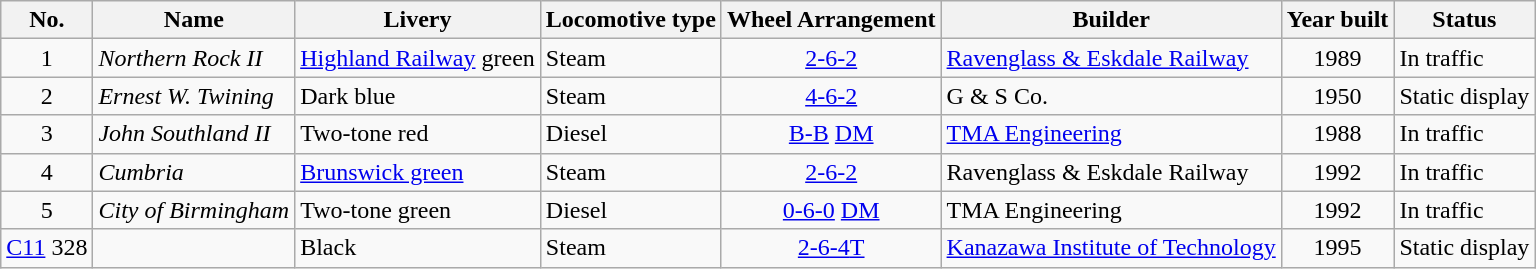<table class="wikitable">
<tr>
<th>No.</th>
<th>Name</th>
<th>Livery</th>
<th>Locomotive type</th>
<th>Wheel Arrangement</th>
<th>Builder</th>
<th>Year built</th>
<th>Status</th>
</tr>
<tr>
<td align=center>1</td>
<td><em>Northern Rock II</em></td>
<td><a href='#'>Highland Railway</a> green</td>
<td>Steam</td>
<td align=center><a href='#'>2-6-2</a></td>
<td><a href='#'>Ravenglass & Eskdale Railway</a></td>
<td align=center>1989</td>
<td>In traffic</td>
</tr>
<tr>
<td align=center>2</td>
<td><em>Ernest W. Twining</em></td>
<td>Dark blue</td>
<td>Steam</td>
<td align=center><a href='#'>4-6-2</a></td>
<td>G & S Co.</td>
<td align=center>1950</td>
<td>Static display</td>
</tr>
<tr>
<td align=center>3</td>
<td><em>John Southland II</em></td>
<td>Two-tone red</td>
<td>Diesel</td>
<td align=center><a href='#'>B-B</a> <a href='#'>DM</a></td>
<td><a href='#'>TMA Engineering</a></td>
<td align=center>1988</td>
<td>In traffic</td>
</tr>
<tr>
<td align=center>4</td>
<td><em>Cumbria</em></td>
<td><a href='#'>Brunswick green</a></td>
<td>Steam</td>
<td align=center><a href='#'>2-6-2</a></td>
<td>Ravenglass & Eskdale Railway</td>
<td align=center>1992</td>
<td>In traffic</td>
</tr>
<tr>
<td align=center>5</td>
<td><em>City of Birmingham</em></td>
<td>Two-tone green</td>
<td>Diesel</td>
<td align=center><a href='#'>0-6-0</a> <a href='#'>DM</a></td>
<td>TMA Engineering</td>
<td align=center>1992</td>
<td>In traffic</td>
</tr>
<tr>
<td align=center><a href='#'>C11</a> 328</td>
<td></td>
<td>Black</td>
<td>Steam</td>
<td align=center><a href='#'>2-6-4</a><a href='#'>T</a></td>
<td><a href='#'>Kanazawa Institute of Technology</a></td>
<td align=center>1995</td>
<td>Static display</td>
</tr>
</table>
